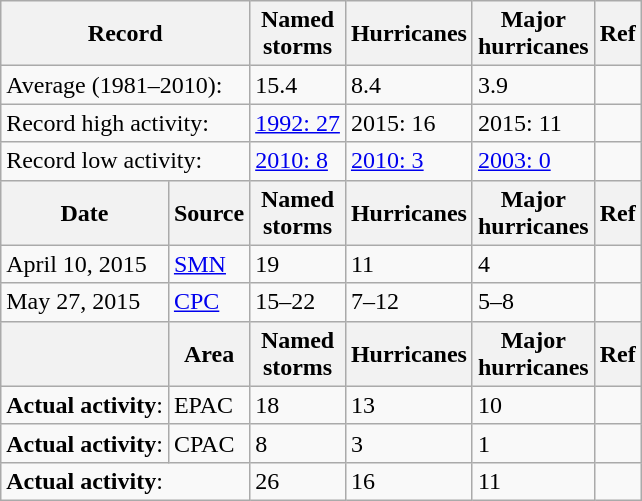<table class="wikitable" style="float:right">
<tr>
<th colspan=2>Record</th>
<th>Named<br>storms</th>
<th>Hurricanes</th>
<th>Major<br>hurricanes</th>
<th>Ref</th>
</tr>
<tr>
<td colspan=2>Average (1981–2010):</td>
<td>15.4</td>
<td>8.4</td>
<td>3.9</td>
<td></td>
</tr>
<tr>
<td colspan=2>Record high activity:</td>
<td><a href='#'>1992: 27</a></td>
<td>2015: 16</td>
<td>2015: 11</td>
<td></td>
</tr>
<tr>
<td colspan=2>Record low activity:</td>
<td><a href='#'>2010: 8</a></td>
<td><a href='#'>2010: 3</a></td>
<td><a href='#'>2003: 0</a></td>
<td></td>
</tr>
<tr>
<th>Date</th>
<th>Source</th>
<th>Named<br>storms</th>
<th>Hurricanes</th>
<th>Major<br>hurricanes</th>
<th>Ref</th>
</tr>
<tr>
<td>April 10, 2015</td>
<td><a href='#'>SMN</a></td>
<td>19</td>
<td>11</td>
<td>4</td>
<td></td>
</tr>
<tr>
<td>May 27, 2015</td>
<td><a href='#'>CPC</a></td>
<td>15–22</td>
<td>7–12</td>
<td>5–8</td>
<td></td>
</tr>
<tr>
<th></th>
<th>Area</th>
<th>Named<br>storms</th>
<th>Hurricanes</th>
<th>Major<br>hurricanes</th>
<th>Ref</th>
</tr>
<tr>
<td><strong>Actual activity</strong>:</td>
<td>EPAC</td>
<td>18</td>
<td>13</td>
<td>10</td>
<td></td>
</tr>
<tr>
<td><strong>Actual activity</strong>:</td>
<td>CPAC</td>
<td>8</td>
<td>3</td>
<td>1</td>
<td></td>
</tr>
<tr>
<td colspan="2"><strong>Actual activity</strong>:</td>
<td>26</td>
<td>16</td>
<td>11</td>
<td></td>
</tr>
</table>
